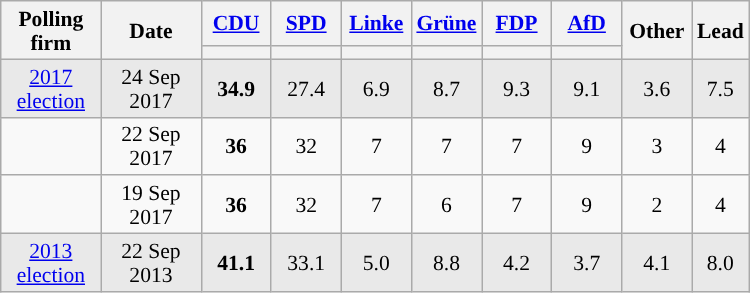<table class="wikitable sortable" style="text-align:center; font-size:90%; line-height:16px;">
<tr>
<th style="width:60px;" rowspan="2">Polling firm</th>
<th style="width:60px;" rowspan="2">Date</th>
<th style="width:40px;" class="unsortable"><a href='#'>CDU</a></th>
<th style="width:40px;" class="unsortable"><a href='#'>SPD</a></th>
<th style="width:40px;" class="unsortable"><a href='#'>Linke</a></th>
<th style="width:40px;" class="unsortable"><a href='#'>Grüne</a></th>
<th style="width:40px;" class="unsortable"><a href='#'>FDP</a></th>
<th style="width:40px;" class="unsortable"><a href='#'>AfD</a></th>
<th style="width:40px;" rowspan="2" class="unsortable">Other</th>
<th style="width:30px;" rowspan="2" class="unsortable">Lead</th>
</tr>
<tr>
<th style="color:inherit;background:"></th>
<th style="color:inherit;background:"></th>
<th style="color:inherit;background:"></th>
<th style="color:inherit;background:"></th>
<th style="color:inherit;background:"></th>
<th style="color:inherit;background:"></th>
</tr>
<tr style="background-color:#E9E9E9">
<td><a href='#'>2017 election</a></td>
<td>24 Sep 2017</td>
<td><strong>34.9</strong></td>
<td>27.4</td>
<td>6.9</td>
<td>8.7</td>
<td>9.3</td>
<td>9.1</td>
<td>3.6</td>
<td style="background:">7.5</td>
</tr>
<tr>
<td></td>
<td>22 Sep 2017</td>
<td><strong>36</strong></td>
<td>32</td>
<td>7</td>
<td>7</td>
<td>7</td>
<td>9</td>
<td>3</td>
<td style="background:">4</td>
</tr>
<tr>
<td></td>
<td>19 Sep 2017</td>
<td><strong>36</strong></td>
<td>32</td>
<td>7</td>
<td>6</td>
<td>7</td>
<td>9</td>
<td>2</td>
<td style="background:">4</td>
</tr>
<tr style="background-color:#E9E9E9">
<td><a href='#'>2013 election</a></td>
<td>22 Sep 2013</td>
<td><strong>41.1</strong></td>
<td>33.1</td>
<td>5.0</td>
<td>8.8</td>
<td>4.2</td>
<td>3.7</td>
<td>4.1</td>
<td style="background:">8.0</td>
</tr>
</table>
